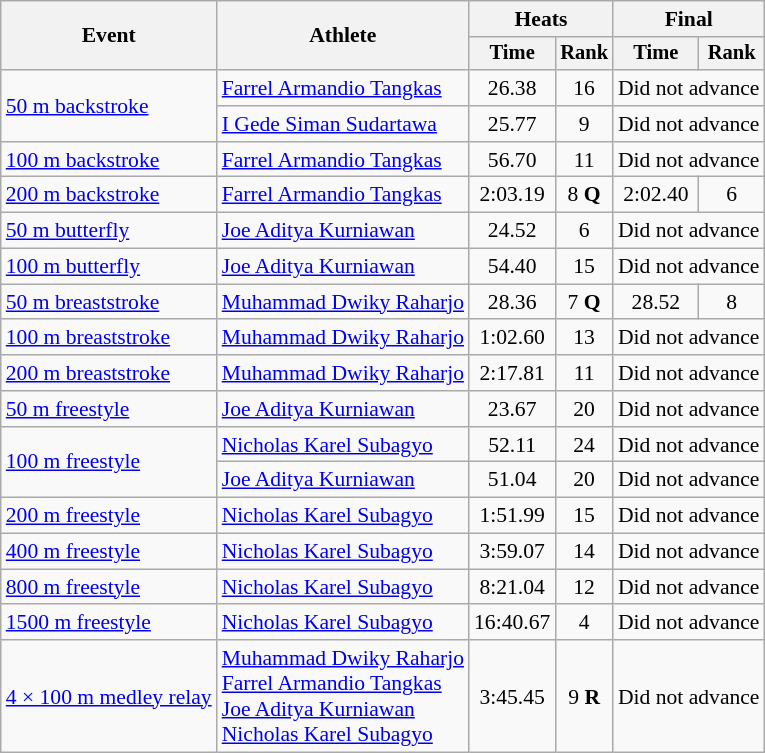<table class=wikitable style="font-size:90%">
<tr>
<th rowspan="2">Event</th>
<th rowspan="2">Athlete</th>
<th colspan="2">Heats</th>
<th colspan="2">Final</th>
</tr>
<tr style="font-size:95%">
<th>Time</th>
<th>Rank</th>
<th>Time</th>
<th>Rank</th>
</tr>
<tr align=center>
<td align=left rowspan=2><a href='#'>50 m backstroke</a></td>
<td align=left><a href='#'>Farrel Armandio Tangkas</a></td>
<td>26.38</td>
<td>16</td>
<td colspan="2">Did not advance</td>
</tr>
<tr align=center>
<td align=left><a href='#'>I Gede Siman Sudartawa</a></td>
<td>25.77</td>
<td>9</td>
<td colspan="2">Did not advance</td>
</tr>
<tr align=center>
<td align=left><a href='#'>100 m backstroke</a></td>
<td align=left><a href='#'>Farrel Armandio Tangkas</a></td>
<td>56.70</td>
<td>11</td>
<td colspan="2">Did not advance</td>
</tr>
<tr align=center>
<td align=left><a href='#'>200 m backstroke</a></td>
<td align=left><a href='#'>Farrel Armandio Tangkas</a></td>
<td>2:03.19</td>
<td>8 <strong>Q</strong></td>
<td>2:02.40</td>
<td>6</td>
</tr>
<tr align=center>
<td align=left><a href='#'>50 m butterfly</a></td>
<td align=left><a href='#'>Joe Aditya Kurniawan</a></td>
<td>24.52</td>
<td>6</td>
<td colspan="2">Did not advance</td>
</tr>
<tr align=center>
<td align=left><a href='#'>100 m butterfly</a></td>
<td align=left><a href='#'>Joe Aditya Kurniawan</a></td>
<td>54.40</td>
<td>15</td>
<td colspan="2">Did not advance</td>
</tr>
<tr align=center>
<td align=left><a href='#'>50 m breaststroke</a></td>
<td align=left><a href='#'>Muhammad Dwiky Raharjo</a></td>
<td>28.36</td>
<td>7 <strong>Q</strong></td>
<td>28.52</td>
<td>8</td>
</tr>
<tr align=center>
<td align=left><a href='#'>100 m breaststroke</a></td>
<td align=left><a href='#'>Muhammad Dwiky Raharjo</a></td>
<td>1:02.60</td>
<td>13</td>
<td colspan="2">Did not advance</td>
</tr>
<tr align=center>
<td align=left><a href='#'>200 m breaststroke</a></td>
<td align=left><a href='#'>Muhammad Dwiky Raharjo</a></td>
<td>2:17.81</td>
<td>11</td>
<td colspan="2">Did not advance</td>
</tr>
<tr align=center>
<td align=left><a href='#'>50 m freestyle</a></td>
<td align=left><a href='#'>Joe Aditya Kurniawan</a></td>
<td>23.67</td>
<td>20</td>
<td colspan="2">Did not advance</td>
</tr>
<tr align=center>
<td align=left rowspan=2><a href='#'>100 m freestyle</a></td>
<td align=left><a href='#'>Nicholas Karel Subagyo</a></td>
<td>52.11</td>
<td>24</td>
<td colspan="2">Did not advance</td>
</tr>
<tr align=center>
<td align=left><a href='#'>Joe Aditya Kurniawan</a></td>
<td>51.04</td>
<td>20</td>
<td colspan="2">Did not advance</td>
</tr>
<tr align=center>
<td align=left><a href='#'>200 m freestyle</a></td>
<td align=left><a href='#'>Nicholas Karel Subagyo</a></td>
<td>1:51.99</td>
<td>15</td>
<td colspan="2">Did not advance</td>
</tr>
<tr align=center>
<td align=left><a href='#'>400 m freestyle</a></td>
<td align=left><a href='#'>Nicholas Karel Subagyo</a></td>
<td>3:59.07</td>
<td>14</td>
<td colspan="2">Did not advance</td>
</tr>
<tr align=center>
<td align=left><a href='#'>800 m freestyle</a></td>
<td align=left><a href='#'>Nicholas Karel Subagyo</a></td>
<td>8:21.04</td>
<td>12</td>
<td colspan="2">Did not advance</td>
</tr>
<tr align=center>
<td align=left><a href='#'>1500 m freestyle</a></td>
<td align=left><a href='#'>Nicholas Karel Subagyo</a></td>
<td>16:40.67</td>
<td>4</td>
<td colspan="2">Did not advance</td>
</tr>
<tr align="center">
<td align="left"><a href='#'>4 × 100 m medley relay</a></td>
<td align="left"><a href='#'>Muhammad Dwiky Raharjo</a><br><a href='#'>Farrel Armandio Tangkas</a><br><a href='#'>Joe Aditya Kurniawan</a><br><a href='#'>Nicholas Karel Subagyo</a></td>
<td>3:45.45</td>
<td>9 <strong>R</strong></td>
<td colspan="2">Did not advance</td>
</tr>
</table>
